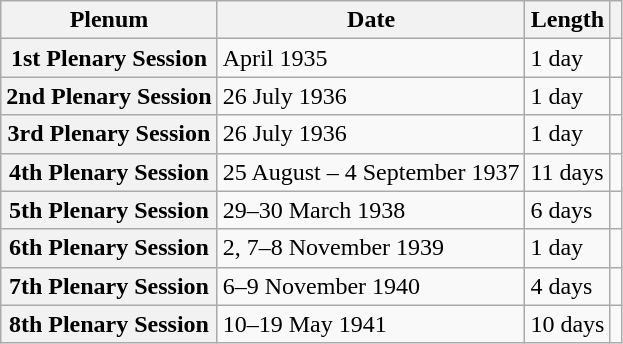<table class="wikitable sortable plainrowheaders">
<tr>
<th scope="col">Plenum</th>
<th scope="col">Date</th>
<th scope="col">Length</th>
<th scope="col" class="unsortable"></th>
</tr>
<tr>
<th scope="row">1st Plenary Session</th>
<td data-sort-value="1">April 1935</td>
<td>1 day</td>
<td align="center"></td>
</tr>
<tr>
<th scope="row">2nd Plenary Session</th>
<td data-sort-value="2">26 July 1936</td>
<td>1 day</td>
<td align="center"></td>
</tr>
<tr>
<th scope="row">3rd Plenary Session</th>
<td data-sort-value="2">26 July 1936</td>
<td>1 day</td>
<td align="center"></td>
</tr>
<tr>
<th scope="row">4th Plenary Session</th>
<td data-sort-value="5">25 August – 4 September 1937</td>
<td>11 days</td>
<td align="center"></td>
</tr>
<tr>
<th scope="row">5th Plenary Session</th>
<td data-sort-value="6">29–30 March 1938</td>
<td>6 days</td>
<td align="center"></td>
</tr>
<tr>
<th scope="row">6th Plenary Session</th>
<td data-sort-value="7">2, 7–8 November 1939</td>
<td>1 day</td>
<td align="center"></td>
</tr>
<tr>
<th scope="row">7th Plenary Session</th>
<td data-sort-value="8">6–9 November 1940</td>
<td>4 days</td>
<td align="center"></td>
</tr>
<tr>
<th scope="row">8th Plenary Session</th>
<td data-sort-value="8">10–19 May 1941</td>
<td>10 days</td>
<td align="center"></td>
</tr>
</table>
